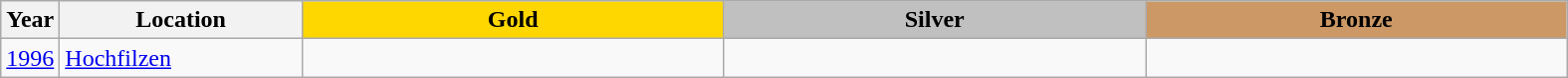<table class="wikitable">
<tr>
<th>Year</th>
<th width="155">Location</th>
<th style="background:gold" width="275">Gold</th>
<th style="background:silver" width="275">Silver</th>
<th style="background:#cc9966" width="275">Bronze</th>
</tr>
<tr>
<td><a href='#'>1996</a></td>
<td> <a href='#'>Hochfilzen</a></td>
<td></td>
<td></td>
<td></td>
</tr>
</table>
